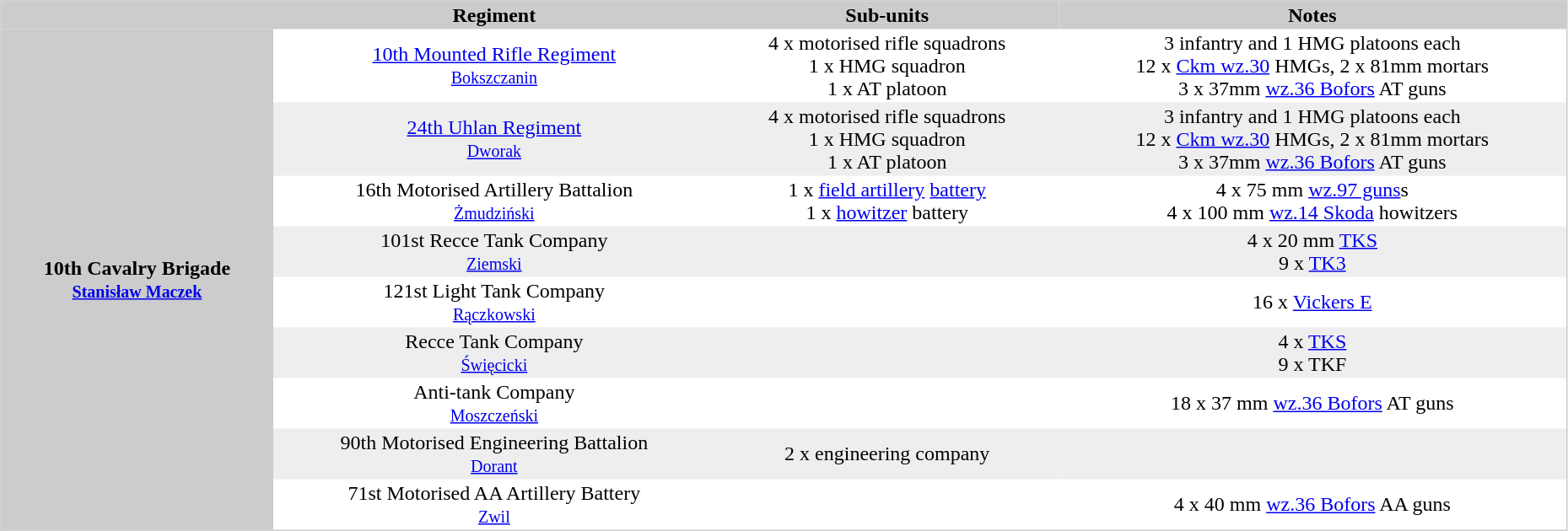<table width=98% border="0" cellspacing="0" cellpadding="2" style="text-align:center; border:1px solid #ccc;">
<tr>
<th ROWSPAN=1 style="background:#ccc;"></th>
<td style="background:#ccc;"><strong>Regiment</strong></td>
<td style="background:#ccc;"><strong>Sub-units</strong></td>
<td style="background:#ccc;"><strong>Notes</strong></td>
</tr>
<tr>
<th ROWSPAN=9 style="background:#ccc;" style="border-bottom:1px solid gray;">10th Cavalry Brigade<br><small><a href='#'>Stanisław Maczek</a></small></th>
<td><a href='#'>10th Mounted Rifle Regiment</a><br><small><a href='#'>Bokszczanin</a></small></td>
<td>4 x motorised rifle squadrons<br>1 x HMG squadron<br>1 x AT platoon</td>
<td>3 infantry and 1 HMG platoons each<br>12 x <a href='#'>Ckm wz.30</a> HMGs, 2 x 81mm mortars<br>3 x 37mm <a href='#'>wz.36 Bofors</a> AT guns</td>
</tr>
<tr style="background:#eee;">
<td><a href='#'>24th Uhlan Regiment</a><br><small><a href='#'>Dworak</a></small></td>
<td>4 x motorised rifle squadrons<br>1 x HMG squadron<br>1 x AT platoon</td>
<td>3 infantry and 1 HMG platoons each<br>12 x <a href='#'>Ckm wz.30</a> HMGs, 2 x 81mm mortars<br>3 x 37mm <a href='#'>wz.36 Bofors</a> AT guns</td>
</tr>
<tr>
<td>16th Motorised Artillery Battalion<br><small><a href='#'>Żmudziński</a></small></td>
<td>1 x <a href='#'>field artillery</a> <a href='#'>battery</a><br>1 x <a href='#'>howitzer</a> battery</td>
<td>4 x 75 mm <a href='#'>wz.97 guns</a>s<br>4 x 100 mm <a href='#'>wz.14 Skoda</a> howitzers</td>
</tr>
<tr style="background:#eee;">
<td>101st Recce Tank Company<br><small><a href='#'>Ziemski</a></small></td>
<td></td>
<td>4 x 20 mm <a href='#'>TKS</a><br>9 x <a href='#'>TK3</a></td>
</tr>
<tr>
<td>121st Light Tank Company<br><small><a href='#'>Rączkowski</a></small></td>
<td></td>
<td>16 x <a href='#'>Vickers E</a></td>
</tr>
<tr style="background:#eee;">
<td>Recce Tank Company<br><small><a href='#'>Święcicki</a></small></td>
<td></td>
<td>4 x <a href='#'>TKS</a><br>9 x TKF</td>
</tr>
<tr>
<td>Anti-tank Company<br><small><a href='#'>Moszczeński</a></small></td>
<td></td>
<td>18 x 37 mm <a href='#'>wz.36 Bofors</a> AT guns</td>
</tr>
<tr style="background:#eee;">
<td>90th Motorised Engineering Battalion<br><small><a href='#'>Dorant</a></small></td>
<td>2 x engineering company</td>
<td></td>
</tr>
<tr>
<td>71st Motorised AA Artillery Battery <br><small><a href='#'>Zwil</a></small></td>
<td></td>
<td>4 x 40 mm <a href='#'>wz.36 Bofors</a> AA guns</td>
</tr>
<tr>
</tr>
</table>
